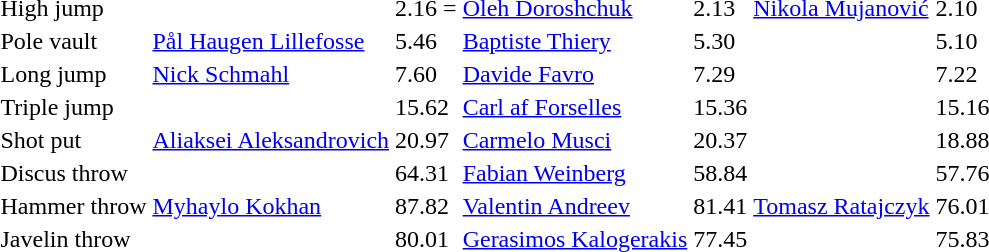<table>
<tr>
<td>High jump</td>
<td><br></td>
<td>2.16 =</td>
<td><a href='#'>Oleh Doroshchuk</a><br></td>
<td>2.13</td>
<td><a href='#'>Nikola Mujanović</a><br></td>
<td>2.10</td>
</tr>
<tr>
<td>Pole vault</td>
<td><a href='#'>Pål Haugen Lillefosse</a><br></td>
<td>5.46 </td>
<td><a href='#'>Baptiste Thiery</a><br></td>
<td>5.30 </td>
<td><br></td>
<td>5.10 </td>
</tr>
<tr>
<td>Long jump</td>
<td><a href='#'>Nick Schmahl</a><br></td>
<td>7.60</td>
<td><a href='#'>Davide Favro</a><br></td>
<td>7.29</td>
<td><br></td>
<td>7.22</td>
</tr>
<tr>
<td>Triple jump</td>
<td><br></td>
<td>15.62</td>
<td><a href='#'>Carl af Forselles</a><br></td>
<td>15.36 </td>
<td><br></td>
<td>15.16 </td>
</tr>
<tr>
<td>Shot put</td>
<td><a href='#'>Aliaksei Aleksandrovich</a><br></td>
<td>20.97 </td>
<td><a href='#'>Carmelo Musci</a><br></td>
<td>20.37 </td>
<td><br></td>
<td>18.88</td>
</tr>
<tr>
<td>Discus throw</td>
<td><br></td>
<td>64.31 </td>
<td><a href='#'>Fabian Weinberg</a><br></td>
<td>58.84</td>
<td><br></td>
<td>57.76</td>
</tr>
<tr>
<td>Hammer throw</td>
<td><a href='#'>Myhaylo Kokhan</a><br></td>
<td>87.82 </td>
<td><a href='#'>Valentin Andreev</a><br></td>
<td>81.41 </td>
<td><a href='#'>Tomasz Ratajczyk</a><br></td>
<td>76.01 </td>
</tr>
<tr>
<td>Javelin throw</td>
<td><br></td>
<td>80.01 </td>
<td><a href='#'>Gerasimos Kalogerakis</a><br></td>
<td>77.45 </td>
<td><br></td>
<td>75.83 </td>
</tr>
</table>
